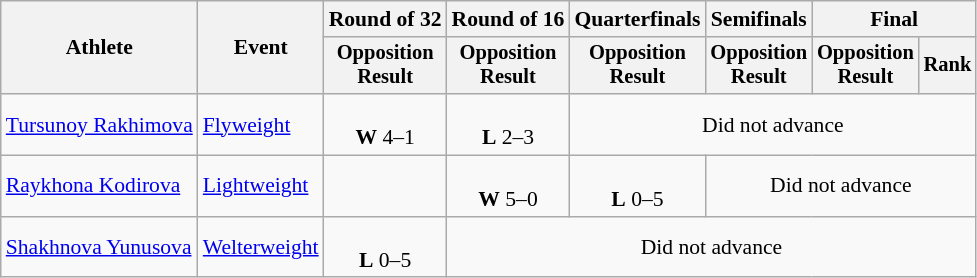<table class="wikitable" style="font-size:90%">
<tr>
<th rowspan="2">Athlete</th>
<th rowspan="2">Event</th>
<th>Round of 32</th>
<th>Round of 16</th>
<th>Quarterfinals</th>
<th>Semifinals</th>
<th colspan=2>Final</th>
</tr>
<tr style="font-size:95%">
<th>Opposition<br>Result</th>
<th>Opposition<br>Result</th>
<th>Opposition<br>Result</th>
<th>Opposition<br>Result</th>
<th>Opposition<br>Result</th>
<th>Rank</th>
</tr>
<tr align=center>
<td align=left><a href='#'>Tursunoy Rakhimova</a></td>
<td align=left><a href='#'>Flyweight</a></td>
<td><br><strong>W</strong> 4–1</td>
<td><br><strong>L</strong> 2–3</td>
<td colspan="4">Did not advance</td>
</tr>
<tr align=center>
<td align=left><a href='#'>Raykhona Kodirova</a></td>
<td align=left><a href='#'>Lightweight</a></td>
<td></td>
<td><br><strong>W</strong> 5–0</td>
<td><br><strong>L</strong> 0–5</td>
<td colspan="3">Did not advance</td>
</tr>
<tr align=center>
<td align=left><a href='#'>Shakhnova Yunusova</a></td>
<td align=left><a href='#'>Welterweight</a></td>
<td><br><strong>L</strong> 0–5</td>
<td colspan="5">Did not advance</td>
</tr>
</table>
